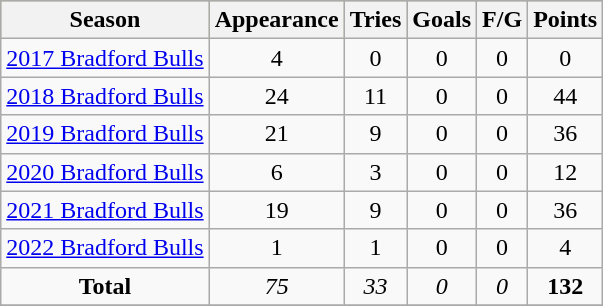<table class="wikitable" style="text-align:center;">
<tr bgcolor=#bdb76b>
<th>Season</th>
<th>Appearance</th>
<th>Tries</th>
<th>Goals</th>
<th>F/G</th>
<th>Points</th>
</tr>
<tr>
<td><a href='#'>2017 Bradford Bulls</a></td>
<td>4</td>
<td>0</td>
<td>0</td>
<td>0</td>
<td>0</td>
</tr>
<tr>
<td><a href='#'>2018 Bradford Bulls</a></td>
<td>24</td>
<td>11</td>
<td>0</td>
<td>0</td>
<td>44</td>
</tr>
<tr>
<td><a href='#'>2019 Bradford Bulls</a></td>
<td>21</td>
<td>9</td>
<td>0</td>
<td>0</td>
<td>36</td>
</tr>
<tr>
<td><a href='#'>2020 Bradford Bulls</a></td>
<td>6</td>
<td>3</td>
<td>0</td>
<td>0</td>
<td>12</td>
</tr>
<tr>
<td><a href='#'>2021 Bradford Bulls</a></td>
<td>19</td>
<td>9</td>
<td>0</td>
<td>0</td>
<td>36</td>
</tr>
<tr>
<td><a href='#'>2022 Bradford Bulls</a></td>
<td>1</td>
<td>1</td>
<td>0</td>
<td>0</td>
<td>4</td>
</tr>
<tr>
<td><strong>Total</strong></td>
<td><em>75</em></td>
<td><em>33</em></td>
<td><em>0</em></td>
<td><em>0</em></td>
<td><strong>132</strong></td>
</tr>
<tr>
</tr>
</table>
